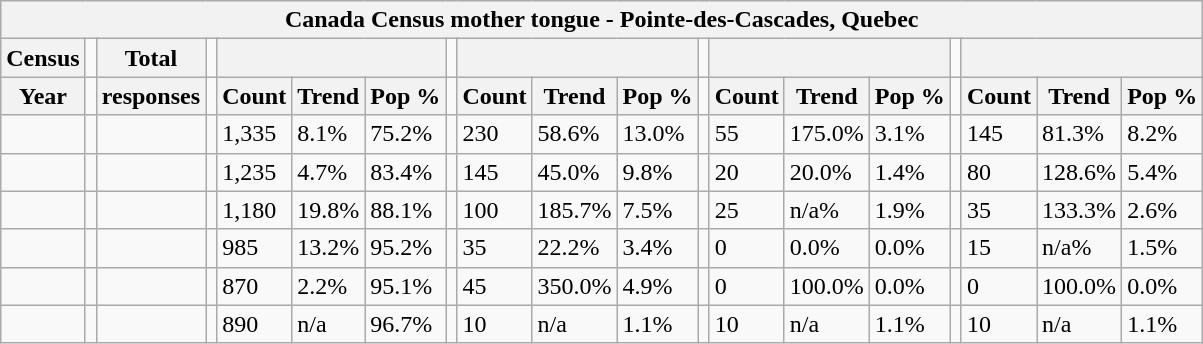<table class="wikitable">
<tr>
<th colspan="19">Canada Census mother tongue - Pointe-des-Cascades, Quebec</th>
</tr>
<tr>
<th>Census</th>
<td></td>
<th>Total</th>
<td colspan="1"></td>
<th colspan="3"></th>
<td colspan="1"></td>
<th colspan="3"></th>
<td colspan="1"></td>
<th colspan="3"></th>
<td colspan="1"></td>
<th colspan="3"></th>
</tr>
<tr>
<th>Year</th>
<td></td>
<th>responses</th>
<td></td>
<th>Count</th>
<th>Trend</th>
<th>Pop %</th>
<td></td>
<th>Count</th>
<th>Trend</th>
<th>Pop %</th>
<td></td>
<th>Count</th>
<th>Trend</th>
<th>Pop %</th>
<td></td>
<th>Count</th>
<th>Trend</th>
<th>Pop %</th>
</tr>
<tr>
<td></td>
<td></td>
<td></td>
<td></td>
<td>1,335</td>
<td> 8.1%</td>
<td>75.2%</td>
<td></td>
<td>230</td>
<td> 58.6%</td>
<td>13.0%</td>
<td></td>
<td>55</td>
<td> 175.0%</td>
<td>3.1%</td>
<td></td>
<td>145</td>
<td> 81.3%</td>
<td>8.2%</td>
</tr>
<tr>
<td></td>
<td></td>
<td></td>
<td></td>
<td>1,235</td>
<td> 4.7%</td>
<td>83.4%</td>
<td></td>
<td>145</td>
<td> 45.0%</td>
<td>9.8%</td>
<td></td>
<td>20</td>
<td> 20.0%</td>
<td>1.4%</td>
<td></td>
<td>80</td>
<td> 128.6%</td>
<td>5.4%</td>
</tr>
<tr>
<td></td>
<td></td>
<td></td>
<td></td>
<td>1,180</td>
<td> 19.8%</td>
<td>88.1%</td>
<td></td>
<td>100</td>
<td> 185.7%</td>
<td>7.5%</td>
<td></td>
<td>25</td>
<td> n/a%</td>
<td>1.9%</td>
<td></td>
<td>35</td>
<td> 133.3%</td>
<td>2.6%</td>
</tr>
<tr>
<td></td>
<td></td>
<td></td>
<td></td>
<td>985</td>
<td> 13.2%</td>
<td>95.2%</td>
<td></td>
<td>35</td>
<td> 22.2%</td>
<td>3.4%</td>
<td></td>
<td>0</td>
<td> 0.0%</td>
<td>0.0%</td>
<td></td>
<td>15</td>
<td> n/a%</td>
<td>1.5%</td>
</tr>
<tr>
<td></td>
<td></td>
<td></td>
<td></td>
<td>870</td>
<td> 2.2%</td>
<td>95.1%</td>
<td></td>
<td>45</td>
<td> 350.0%</td>
<td>4.9%</td>
<td></td>
<td>0</td>
<td> 100.0%</td>
<td>0.0%</td>
<td></td>
<td>0</td>
<td> 100.0%</td>
<td>0.0%</td>
</tr>
<tr>
<td></td>
<td></td>
<td></td>
<td></td>
<td>890</td>
<td>n/a</td>
<td>96.7%</td>
<td></td>
<td>10</td>
<td>n/a</td>
<td>1.1%</td>
<td></td>
<td>10</td>
<td>n/a</td>
<td>1.1%</td>
<td></td>
<td>10</td>
<td>n/a</td>
<td>1.1%</td>
</tr>
</table>
